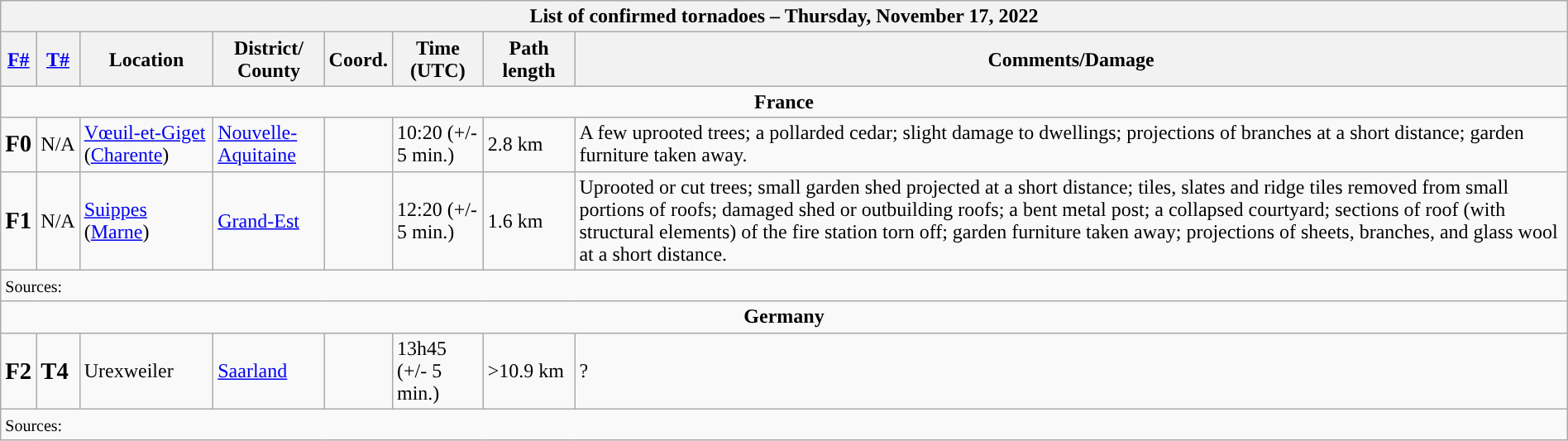<table class="wikitable collapsible" width="100%">
<tr>
<th colspan="8">List of confirmed tornadoes – Thursday, November 17, 2022</th>
</tr>
<tr>
<th><a href='#'>F#</a></th>
<th><a href='#'>T#</a></th>
<th>Location</th>
<th>District/<br>County</th>
<th>Coord.</th>
<th>Time (UTC)</th>
<th>Path length</th>
<th>Comments/Damage</th>
</tr>
<tr>
<td colspan="8" align=center><strong>France</strong></td>
</tr>
<tr>
<td><big><strong>F0</strong></big></td>
<td>N/A</td>
<td><a href='#'>Vœuil-et-Giget</a> (<a href='#'>Charente</a>)</td>
<td><a href='#'>Nouvelle-Aquitaine</a></td>
<td></td>
<td>10:20 (+/- 5 min.)</td>
<td>2.8 km</td>
<td>A few uprooted trees; a pollarded cedar; slight damage to dwellings; projections of branches at a short distance; garden furniture taken away.</td>
</tr>
<tr>
<td><big><strong>F1</strong></big></td>
<td>N/A</td>
<td><a href='#'>Suippes</a> (<a href='#'>Marne</a>)</td>
<td><a href='#'>Grand-Est</a></td>
<td></td>
<td>12:20 (+/- 5 min.)</td>
<td>1.6 km</td>
<td>Uprooted or cut trees; small garden shed projected at a short distance; tiles, slates and ridge tiles removed from small portions of roofs; damaged shed or outbuilding roofs; a bent metal post; a collapsed courtyard; sections of roof (with structural elements) of the fire station torn off; garden furniture taken away; projections of sheets, branches, and glass wool at a short distance.</td>
</tr>
<tr>
<td colspan="8"><small>Sources:  </small></td>
</tr>
<tr>
<td colspan="8" align=center><strong>Germany</strong></td>
</tr>
<tr>
<td><big><strong>F2</strong></big></td>
<td><big><strong>T4</strong></big></td>
<td>Urexweiler</td>
<td><a href='#'>Saarland</a></td>
<td></td>
<td>13h45 (+/- 5 min.)</td>
<td>>10.9 km</td>
<td>?</td>
</tr>
<tr>
<td colspan="8"><small>Sources:  </small></td>
</tr>
</table>
